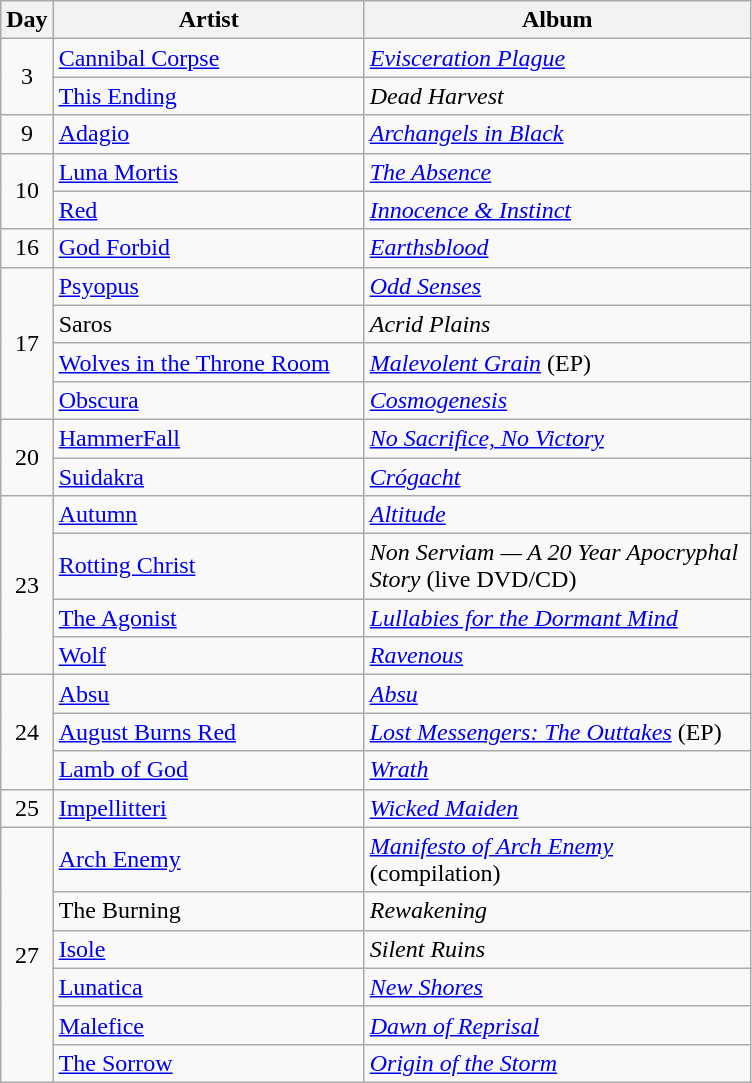<table class="wikitable">
<tr>
<th>Day</th>
<th style="width:200px;">Artist</th>
<th style="width:250px;">Album</th>
</tr>
<tr>
<td style="text-align:center;" rowspan="2">3</td>
<td><a href='#'>Cannibal Corpse</a></td>
<td><em><a href='#'>Evisceration Plague</a></em></td>
</tr>
<tr>
<td><a href='#'>This Ending</a></td>
<td><em>Dead Harvest</em></td>
</tr>
<tr>
<td style="text-align:center;">9</td>
<td><a href='#'>Adagio</a></td>
<td><em><a href='#'>Archangels in Black</a></em></td>
</tr>
<tr>
<td style="text-align:center;" rowspan="2">10</td>
<td><a href='#'>Luna Mortis</a></td>
<td><em><a href='#'>The Absence</a></em></td>
</tr>
<tr>
<td><a href='#'>Red</a></td>
<td><em><a href='#'>Innocence & Instinct</a></em></td>
</tr>
<tr>
<td style="text-align:center;">16</td>
<td><a href='#'>God Forbid</a></td>
<td><em><a href='#'>Earthsblood</a></em></td>
</tr>
<tr>
<td style="text-align:center;" rowspan="4">17</td>
<td><a href='#'>Psyopus</a></td>
<td><em><a href='#'>Odd Senses</a></em></td>
</tr>
<tr>
<td>Saros</td>
<td><em>Acrid Plains</em></td>
</tr>
<tr>
<td><a href='#'>Wolves in the Throne Room</a></td>
<td><em><a href='#'>Malevolent Grain</a></em> (EP)</td>
</tr>
<tr>
<td><a href='#'>Obscura</a></td>
<td><em><a href='#'>Cosmogenesis</a></em></td>
</tr>
<tr>
<td style="text-align:center;" rowspan="2">20</td>
<td><a href='#'>HammerFall</a></td>
<td><em><a href='#'>No Sacrifice, No Victory</a></em></td>
</tr>
<tr>
<td><a href='#'>Suidakra</a></td>
<td><em><a href='#'>Crógacht</a></em></td>
</tr>
<tr>
<td style="text-align:center;" rowspan="4">23</td>
<td><a href='#'>Autumn</a></td>
<td><em><a href='#'>Altitude</a></em></td>
</tr>
<tr>
<td><a href='#'>Rotting Christ</a></td>
<td><em>Non Serviam — A 20 Year Apocryphal Story</em> (live DVD/CD)</td>
</tr>
<tr>
<td><a href='#'>The Agonist</a></td>
<td><em><a href='#'>Lullabies for the Dormant Mind</a></em></td>
</tr>
<tr>
<td><a href='#'>Wolf</a></td>
<td><em><a href='#'>Ravenous</a></em></td>
</tr>
<tr>
<td style="text-align:center;" rowspan="3">24</td>
<td><a href='#'>Absu</a></td>
<td><em><a href='#'>Absu</a></em></td>
</tr>
<tr>
<td><a href='#'>August Burns Red</a></td>
<td><em><a href='#'>Lost Messengers: The Outtakes</a></em> (EP)</td>
</tr>
<tr>
<td><a href='#'>Lamb of God</a></td>
<td><em><a href='#'>Wrath</a></em></td>
</tr>
<tr>
<td style="text-align:center;">25</td>
<td><a href='#'>Impellitteri</a></td>
<td><em><a href='#'>Wicked Maiden</a></em></td>
</tr>
<tr>
<td style="text-align:center;" rowspan="6">27</td>
<td><a href='#'>Arch Enemy</a></td>
<td><em><a href='#'>Manifesto of Arch Enemy</a></em> (compilation)</td>
</tr>
<tr>
<td>The Burning</td>
<td><em>Rewakening</em></td>
</tr>
<tr>
<td><a href='#'>Isole</a></td>
<td><em>Silent Ruins</em></td>
</tr>
<tr>
<td><a href='#'>Lunatica</a></td>
<td><em><a href='#'>New Shores</a></em></td>
</tr>
<tr>
<td><a href='#'>Malefice</a></td>
<td><em><a href='#'>Dawn of Reprisal</a></em></td>
</tr>
<tr>
<td><a href='#'>The Sorrow</a></td>
<td><em><a href='#'>Origin of the Storm</a></em></td>
</tr>
</table>
